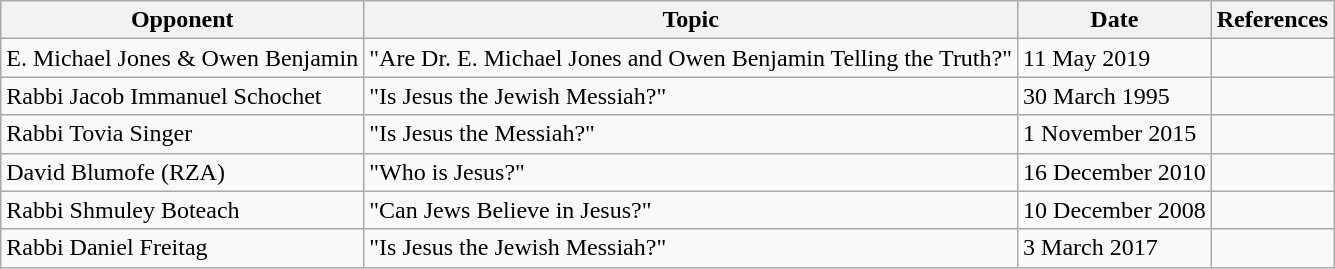<table class="wikitable">
<tr>
<th>Opponent</th>
<th>Topic</th>
<th>Date</th>
<th>References</th>
</tr>
<tr>
<td>E. Michael Jones & Owen Benjamin</td>
<td>"Are Dr. E. Michael Jones and Owen Benjamin Telling the Truth?"</td>
<td>11 May 2019</td>
<td></td>
</tr>
<tr>
<td>Rabbi Jacob Immanuel Schochet</td>
<td>"Is Jesus the Jewish Messiah?"</td>
<td>30 March 1995</td>
<td></td>
</tr>
<tr>
<td>Rabbi Tovia Singer</td>
<td>"Is Jesus the Messiah?"</td>
<td>1 November 2015</td>
<td></td>
</tr>
<tr>
<td>David Blumofe (RZA)</td>
<td>"Who is Jesus?"</td>
<td>16 December 2010</td>
<td></td>
</tr>
<tr>
<td>Rabbi Shmuley Boteach</td>
<td>"Can Jews Believe in Jesus?"</td>
<td>10 December 2008</td>
<td></td>
</tr>
<tr>
<td>Rabbi Daniel Freitag</td>
<td>"Is Jesus the Jewish Messiah?"</td>
<td>3 March 2017</td>
<td></td>
</tr>
</table>
